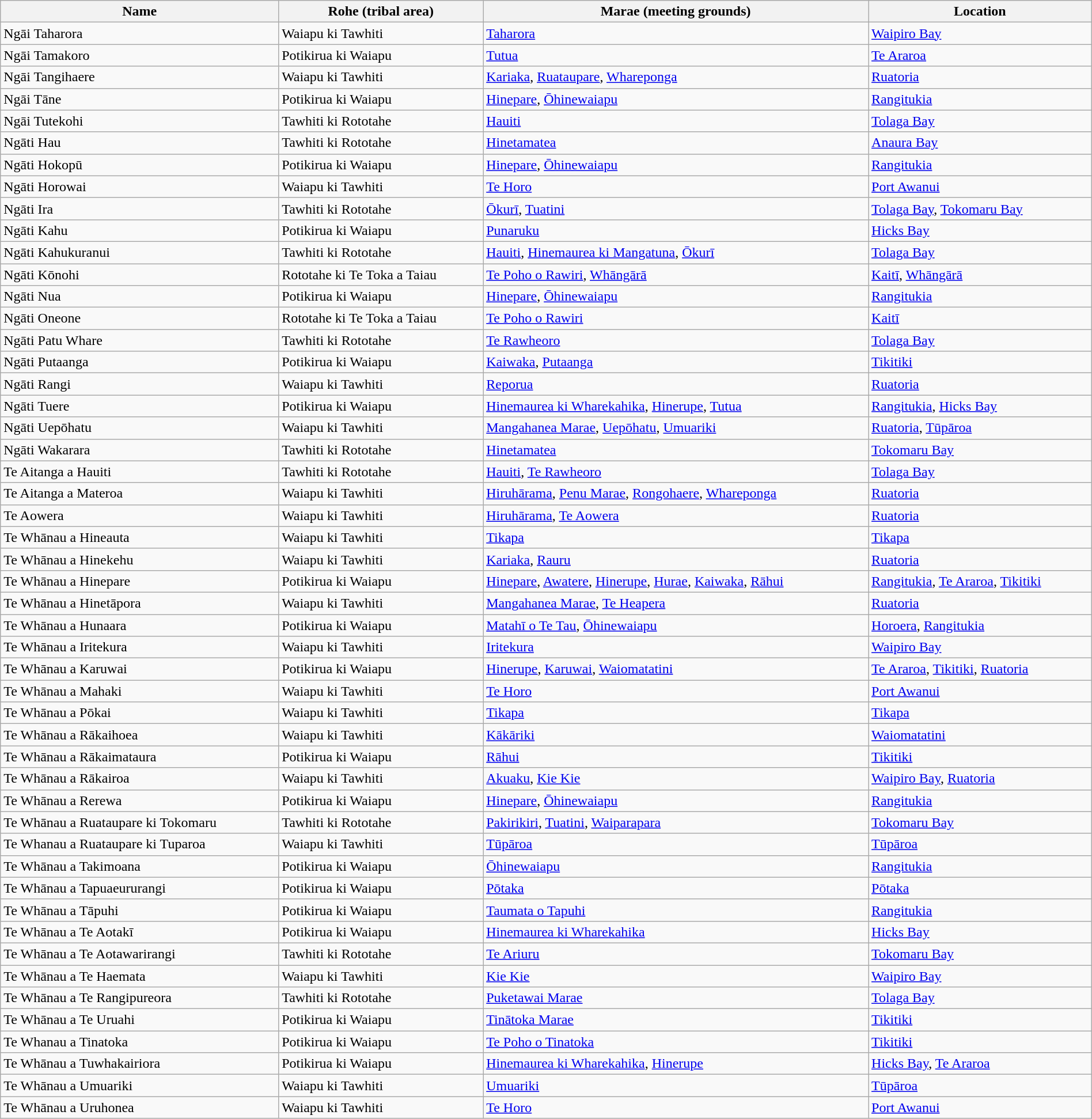<table class="wikitable sortable" width="100%">
<tr>
<th>Name</th>
<th>Rohe (tribal area)</th>
<th>Marae (meeting grounds)</th>
<th>Location</th>
</tr>
<tr>
<td>Ngāi Taharora</td>
<td>Waiapu ki Tawhiti</td>
<td><a href='#'>Taharora</a></td>
<td><a href='#'>Waipiro Bay</a></td>
</tr>
<tr>
<td>Ngāi Tamakoro</td>
<td>Potikirua ki Waiapu</td>
<td><a href='#'>Tutua</a></td>
<td><a href='#'>Te Araroa</a></td>
</tr>
<tr>
<td>Ngāi Tangihaere</td>
<td>Waiapu ki Tawhiti</td>
<td><a href='#'>Kariaka</a>, <a href='#'>Ruataupare</a>, <a href='#'>Whareponga</a></td>
<td><a href='#'>Ruatoria</a></td>
</tr>
<tr>
<td>Ngāi Tāne</td>
<td>Potikirua ki Waiapu</td>
<td><a href='#'>Hinepare</a>, <a href='#'>Ōhinewaiapu</a></td>
<td><a href='#'>Rangitukia</a></td>
</tr>
<tr>
<td>Ngāi Tutekohi</td>
<td>Tawhiti ki Rototahe</td>
<td><a href='#'>Hauiti</a></td>
<td><a href='#'>Tolaga Bay</a></td>
</tr>
<tr>
<td>Ngāti Hau</td>
<td>Tawhiti ki Rototahe</td>
<td><a href='#'>Hinetamatea</a></td>
<td><a href='#'>Anaura Bay</a></td>
</tr>
<tr>
<td>Ngāti Hokopū</td>
<td>Potikirua ki Waiapu</td>
<td><a href='#'>Hinepare</a>, <a href='#'>Ōhinewaiapu</a></td>
<td><a href='#'>Rangitukia</a></td>
</tr>
<tr>
<td>Ngāti Horowai</td>
<td>Waiapu ki Tawhiti</td>
<td><a href='#'>Te Horo</a></td>
<td><a href='#'>Port Awanui</a></td>
</tr>
<tr>
<td>Ngāti Ira</td>
<td>Tawhiti ki Rototahe</td>
<td><a href='#'>Ōkurī</a>, <a href='#'>Tuatini</a></td>
<td><a href='#'>Tolaga Bay</a>, <a href='#'>Tokomaru Bay</a></td>
</tr>
<tr>
<td>Ngāti Kahu</td>
<td>Potikirua ki Waiapu</td>
<td><a href='#'>Punaruku</a></td>
<td><a href='#'>Hicks Bay</a></td>
</tr>
<tr>
<td>Ngāti Kahukuranui</td>
<td>Tawhiti ki Rototahe</td>
<td><a href='#'>Hauiti</a>, <a href='#'>Hinemaurea ki Mangatuna</a>, <a href='#'>Ōkurī</a></td>
<td><a href='#'>Tolaga Bay</a></td>
</tr>
<tr>
<td>Ngāti Kōnohi</td>
<td>Rototahe ki Te Toka a Taiau</td>
<td><a href='#'>Te Poho o Rawiri</a>, <a href='#'>Whāngārā</a></td>
<td><a href='#'>Kaitī</a>, <a href='#'>Whāngārā</a></td>
</tr>
<tr>
<td>Ngāti Nua</td>
<td>Potikirua ki Waiapu</td>
<td><a href='#'>Hinepare</a>, <a href='#'>Ōhinewaiapu</a></td>
<td><a href='#'>Rangitukia</a></td>
</tr>
<tr>
<td>Ngāti Oneone</td>
<td>Rototahe ki Te Toka a Taiau</td>
<td><a href='#'>Te Poho o Rawiri</a></td>
<td><a href='#'>Kaitī</a></td>
</tr>
<tr>
<td>Ngāti Patu Whare</td>
<td>Tawhiti ki Rototahe</td>
<td><a href='#'>Te Rawheoro</a></td>
<td><a href='#'>Tolaga Bay</a></td>
</tr>
<tr>
<td>Ngāti Putaanga</td>
<td>Potikirua ki Waiapu</td>
<td><a href='#'>Kaiwaka</a>, <a href='#'>Putaanga</a></td>
<td><a href='#'>Tikitiki</a></td>
</tr>
<tr>
<td>Ngāti Rangi</td>
<td>Waiapu ki Tawhiti</td>
<td><a href='#'>Reporua</a></td>
<td><a href='#'>Ruatoria</a></td>
</tr>
<tr>
<td>Ngāti Tuere</td>
<td>Potikirua ki Waiapu</td>
<td><a href='#'>Hinemaurea ki Wharekahika</a>, <a href='#'>Hinerupe</a>, <a href='#'>Tutua</a></td>
<td><a href='#'>Rangitukia</a>, <a href='#'>Hicks Bay</a></td>
</tr>
<tr>
<td>Ngāti Uepōhatu</td>
<td>Waiapu ki Tawhiti</td>
<td><a href='#'>Mangahanea Marae</a>, <a href='#'>Uepōhatu</a>, <a href='#'>Umuariki</a></td>
<td><a href='#'>Ruatoria</a>, <a href='#'>Tūpāroa</a></td>
</tr>
<tr>
<td>Ngāti Wakarara</td>
<td>Tawhiti ki Rototahe</td>
<td><a href='#'>Hinetamatea</a></td>
<td><a href='#'>Tokomaru Bay</a></td>
</tr>
<tr>
<td>Te Aitanga a Hauiti</td>
<td>Tawhiti ki Rototahe</td>
<td><a href='#'>Hauiti</a>, <a href='#'>Te Rawheoro</a></td>
<td><a href='#'>Tolaga Bay</a></td>
</tr>
<tr>
<td>Te Aitanga a Materoa</td>
<td>Waiapu ki Tawhiti</td>
<td><a href='#'>Hiruhārama</a>, <a href='#'>Penu Marae</a>, <a href='#'>Rongohaere</a>, <a href='#'>Whareponga</a></td>
<td><a href='#'>Ruatoria</a></td>
</tr>
<tr>
<td>Te Aowera</td>
<td>Waiapu ki Tawhiti</td>
<td><a href='#'>Hiruhārama</a>, <a href='#'>Te Aowera</a></td>
<td><a href='#'>Ruatoria</a></td>
</tr>
<tr>
<td>Te Whānau a Hineauta</td>
<td>Waiapu ki Tawhiti</td>
<td><a href='#'>Tikapa</a></td>
<td><a href='#'>Tikapa</a></td>
</tr>
<tr>
<td>Te Whānau a Hinekehu</td>
<td>Waiapu ki Tawhiti</td>
<td><a href='#'>Kariaka</a>, <a href='#'>Rauru</a></td>
<td><a href='#'>Ruatoria</a></td>
</tr>
<tr>
<td>Te Whānau a Hinepare</td>
<td>Potikirua ki Waiapu</td>
<td><a href='#'>Hinepare</a>, <a href='#'>Awatere</a>, <a href='#'>Hinerupe</a>, <a href='#'>Hurae</a>, <a href='#'>Kaiwaka</a>, <a href='#'>Rāhui</a></td>
<td><a href='#'>Rangitukia</a>, <a href='#'>Te Araroa</a>, <a href='#'>Tikitiki</a></td>
</tr>
<tr>
<td>Te Whānau a Hinetāpora</td>
<td>Waiapu ki Tawhiti</td>
<td><a href='#'>Mangahanea Marae</a>, <a href='#'>Te Heapera</a></td>
<td><a href='#'>Ruatoria</a></td>
</tr>
<tr>
<td>Te Whānau a Hunaara</td>
<td>Potikirua ki Waiapu</td>
<td><a href='#'>Matahī o Te Tau</a>, <a href='#'>Ōhinewaiapu</a></td>
<td><a href='#'>Horoera</a>, <a href='#'>Rangitukia</a></td>
</tr>
<tr>
<td>Te Whānau a Iritekura</td>
<td>Waiapu ki Tawhiti</td>
<td><a href='#'>Iritekura</a></td>
<td><a href='#'>Waipiro Bay</a></td>
</tr>
<tr>
<td>Te Whānau a Karuwai</td>
<td>Potikirua ki Waiapu</td>
<td><a href='#'>Hinerupe</a>, <a href='#'>Karuwai</a>, <a href='#'>Waiomatatini</a></td>
<td><a href='#'>Te Araroa</a>, <a href='#'>Tikitiki</a>, <a href='#'>Ruatoria</a></td>
</tr>
<tr>
<td>Te Whānau a Mahaki</td>
<td>Waiapu ki Tawhiti</td>
<td><a href='#'>Te Horo</a></td>
<td><a href='#'>Port Awanui</a></td>
</tr>
<tr>
<td>Te Whānau a Pōkai</td>
<td>Waiapu ki Tawhiti</td>
<td><a href='#'>Tikapa</a></td>
<td><a href='#'>Tikapa</a></td>
</tr>
<tr>
<td>Te Whānau a Rākaihoea</td>
<td>Waiapu ki Tawhiti</td>
<td><a href='#'>Kākāriki</a></td>
<td><a href='#'>Waiomatatini</a></td>
</tr>
<tr>
<td>Te Whānau a Rākaimataura</td>
<td>Potikirua ki Waiapu</td>
<td><a href='#'>Rāhui</a></td>
<td><a href='#'>Tikitiki</a></td>
</tr>
<tr>
<td>Te Whānau a Rākairoa</td>
<td>Waiapu ki Tawhiti</td>
<td><a href='#'>Akuaku</a>, <a href='#'>Kie Kie</a></td>
<td><a href='#'>Waipiro Bay</a>, <a href='#'>Ruatoria</a></td>
</tr>
<tr>
<td>Te Whānau a Rerewa</td>
<td>Potikirua ki Waiapu</td>
<td><a href='#'>Hinepare</a>, <a href='#'>Ōhinewaiapu</a></td>
<td><a href='#'>Rangitukia</a></td>
</tr>
<tr>
<td>Te Whānau a Ruataupare ki Tokomaru</td>
<td>Tawhiti ki Rototahe</td>
<td><a href='#'>Pakirikiri</a>, <a href='#'>Tuatini</a>, <a href='#'>Waiparapara</a></td>
<td><a href='#'>Tokomaru Bay</a></td>
</tr>
<tr>
<td>Te Whanau a Ruataupare ki Tuparoa</td>
<td>Waiapu ki Tawhiti</td>
<td><a href='#'>Tūpāroa</a></td>
<td><a href='#'>Tūpāroa</a></td>
</tr>
<tr>
<td>Te Whānau a Takimoana</td>
<td>Potikirua ki Waiapu</td>
<td><a href='#'>Ōhinewaiapu</a></td>
<td><a href='#'>Rangitukia</a></td>
</tr>
<tr>
<td>Te Whānau a Tapuaeururangi</td>
<td>Potikirua ki Waiapu</td>
<td><a href='#'>Pōtaka</a></td>
<td><a href='#'>Pōtaka</a></td>
</tr>
<tr>
<td>Te Whānau a Tāpuhi</td>
<td>Potikirua ki Waiapu</td>
<td><a href='#'>Taumata o Tapuhi</a></td>
<td><a href='#'>Rangitukia</a></td>
</tr>
<tr>
<td>Te Whānau a Te Aotakī</td>
<td>Potikirua ki Waiapu</td>
<td><a href='#'>Hinemaurea ki Wharekahika</a></td>
<td><a href='#'>Hicks Bay</a></td>
</tr>
<tr>
<td>Te Whānau a Te Aotawarirangi</td>
<td>Tawhiti ki Rototahe</td>
<td><a href='#'>Te Ariuru</a></td>
<td><a href='#'>Tokomaru Bay</a></td>
</tr>
<tr>
<td>Te Whānau a Te Haemata</td>
<td>Waiapu ki Tawhiti</td>
<td><a href='#'>Kie Kie</a></td>
<td><a href='#'>Waipiro Bay</a></td>
</tr>
<tr>
<td>Te Whānau a Te Rangipureora</td>
<td>Tawhiti ki Rototahe</td>
<td><a href='#'>Puketawai Marae</a></td>
<td><a href='#'>Tolaga Bay</a></td>
</tr>
<tr>
<td>Te Whānau a Te Uruahi</td>
<td>Potikirua ki Waiapu</td>
<td><a href='#'>Tinātoka Marae</a></td>
<td><a href='#'>Tikitiki</a></td>
</tr>
<tr>
<td>Te Whanau a Tinatoka</td>
<td>Potikirua ki Waiapu</td>
<td><a href='#'>Te Poho o Tinatoka</a></td>
<td><a href='#'>Tikitiki</a></td>
</tr>
<tr>
<td>Te Whānau a Tuwhakairiora</td>
<td>Potikirua ki Waiapu</td>
<td><a href='#'>Hinemaurea ki Wharekahika</a>, <a href='#'>Hinerupe</a></td>
<td><a href='#'>Hicks Bay</a>, <a href='#'>Te Araroa</a></td>
</tr>
<tr>
<td>Te Whānau a Umuariki</td>
<td>Waiapu ki Tawhiti</td>
<td><a href='#'>Umuariki</a></td>
<td><a href='#'>Tūpāroa</a></td>
</tr>
<tr>
<td>Te Whānau a Uruhonea</td>
<td>Waiapu ki Tawhiti</td>
<td><a href='#'>Te Horo</a></td>
<td><a href='#'>Port Awanui</a></td>
</tr>
</table>
